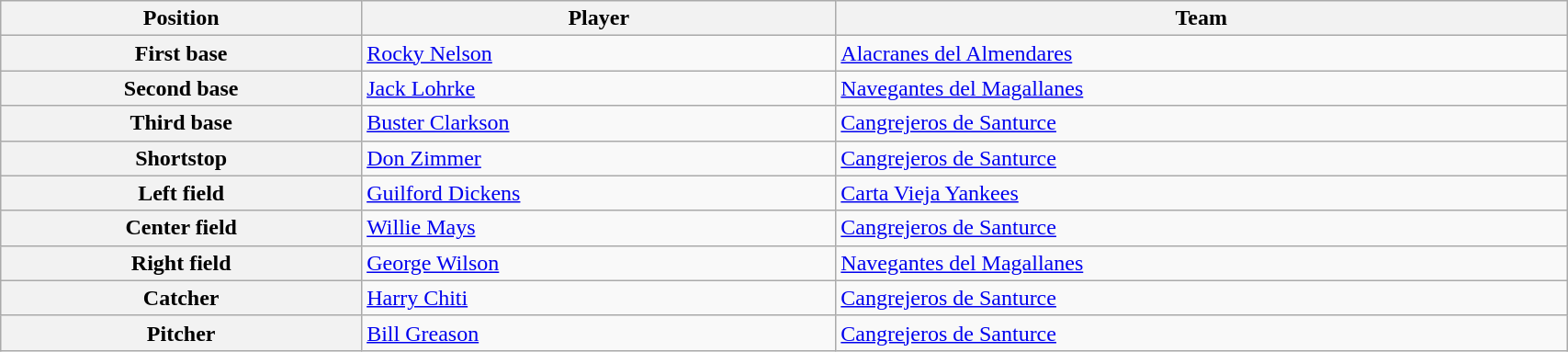<table class="wikitable plainrowheaders" style="border-collapse:collapse; width:90%">
<tr>
<th>Position</th>
<th>Player</th>
<th>Team</th>
</tr>
<tr>
<th scope="row"><strong>First base</strong></th>
<td> <a href='#'>Rocky Nelson</a></td>
<td> <a href='#'>Alacranes del Almendares</a></td>
</tr>
<tr>
<th scope="row"><strong>Second base</strong></th>
<td> <a href='#'>Jack Lohrke</a></td>
<td> <a href='#'>Navegantes del Magallanes</a></td>
</tr>
<tr>
<th scope="row"><strong>Third base</strong></th>
<td> <a href='#'>Buster Clarkson</a></td>
<td> <a href='#'>Cangrejeros de Santurce</a></td>
</tr>
<tr>
<th scope="row"><strong>Shortstop</strong></th>
<td> <a href='#'>Don Zimmer</a></td>
<td> <a href='#'>Cangrejeros de Santurce</a></td>
</tr>
<tr>
<th scope="row"><strong>Left field</strong></th>
<td> <a href='#'>Guilford Dickens</a></td>
<td> <a href='#'>Carta Vieja Yankees</a></td>
</tr>
<tr>
<th scope="row"><strong>Center field</strong></th>
<td> <a href='#'>Willie Mays</a></td>
<td> <a href='#'>Cangrejeros de Santurce</a></td>
</tr>
<tr>
<th scope="row"><strong>Right field</strong></th>
<td> <a href='#'>George Wilson</a></td>
<td> <a href='#'>Navegantes del Magallanes</a></td>
</tr>
<tr>
<th scope="row"><strong>Catcher</strong></th>
<td> <a href='#'>Harry Chiti</a></td>
<td> <a href='#'>Cangrejeros de Santurce</a></td>
</tr>
<tr>
<th scope="row"><strong>Pitcher</strong></th>
<td> <a href='#'>Bill Greason</a></td>
<td> <a href='#'>Cangrejeros de Santurce</a></td>
</tr>
</table>
